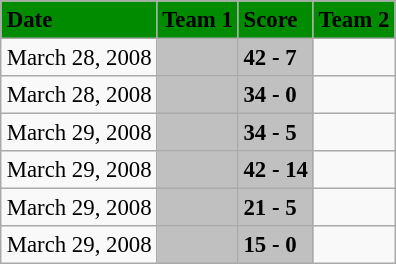<table class="wikitable" style="margin:0.5em auto; font-size:95%">
<tr bgcolor="#008B00">
<td><strong>Date</strong></td>
<td><strong>Team 1</strong></td>
<td><strong>Score</strong></td>
<td><strong>Team 2</strong></td>
</tr>
<tr>
<td>March 28, 2008</td>
<td bgcolor="silver"><strong></strong></td>
<td bgcolor="silver"><strong>42 - 7</strong></td>
<td></td>
</tr>
<tr>
<td>March 28, 2008</td>
<td bgcolor="silver"><strong></strong></td>
<td bgcolor="silver"><strong>34 - 0</strong></td>
<td></td>
</tr>
<tr>
<td>March 29, 2008</td>
<td bgcolor="silver"><strong></strong></td>
<td bgcolor="silver"><strong>34 - 5</strong></td>
<td></td>
</tr>
<tr>
<td>March 29, 2008</td>
<td bgcolor="silver"><strong></strong></td>
<td bgcolor="silver"><strong>42 - 14</strong></td>
<td></td>
</tr>
<tr>
<td>March 29, 2008</td>
<td bgcolor="silver"><strong></strong></td>
<td bgcolor="silver"><strong>21 - 5</strong></td>
<td></td>
</tr>
<tr>
<td>March 29, 2008</td>
<td bgcolor="silver"><strong></strong></td>
<td bgcolor="silver"><strong>15 - 0</strong></td>
<td></td>
</tr>
</table>
